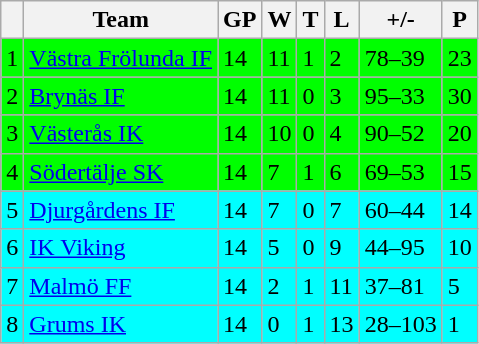<table class="wikitable">
<tr>
<th></th>
<th>Team</th>
<th>GP</th>
<th>W</th>
<th>T</th>
<th>L</th>
<th>+/-</th>
<th>P</th>
</tr>
<tr style="background:#00FF00">
<td>1</td>
<td><a href='#'>Västra Frölunda IF</a></td>
<td>14</td>
<td>11</td>
<td>1</td>
<td>2</td>
<td>78–39</td>
<td>23</td>
</tr>
<tr style="background:#00FF00">
<td>2</td>
<td><a href='#'>Brynäs IF</a></td>
<td>14</td>
<td>11</td>
<td>0</td>
<td>3</td>
<td>95–33</td>
<td>30</td>
</tr>
<tr style="background:#00FF00">
<td>3</td>
<td><a href='#'>Västerås IK</a></td>
<td>14</td>
<td>10</td>
<td>0</td>
<td>4</td>
<td>90–52</td>
<td>20</td>
</tr>
<tr style="background:#00FF00">
<td>4</td>
<td><a href='#'>Södertälje SK</a></td>
<td>14</td>
<td>7</td>
<td>1</td>
<td>6</td>
<td>69–53</td>
<td>15</td>
</tr>
<tr style="background:#00FFFF">
<td>5</td>
<td><a href='#'>Djurgårdens IF</a></td>
<td>14</td>
<td>7</td>
<td>0</td>
<td>7</td>
<td>60–44</td>
<td>14</td>
</tr>
<tr style="background:#00FFFF">
<td>6</td>
<td><a href='#'>IK Viking</a></td>
<td>14</td>
<td>5</td>
<td>0</td>
<td>9</td>
<td>44–95</td>
<td>10</td>
</tr>
<tr style="background:#00FFFF">
<td>7</td>
<td><a href='#'>Malmö FF</a></td>
<td>14</td>
<td>2</td>
<td>1</td>
<td>11</td>
<td>37–81</td>
<td>5</td>
</tr>
<tr style="background:#00FFFF">
<td>8</td>
<td><a href='#'>Grums IK</a></td>
<td>14</td>
<td>0</td>
<td>1</td>
<td>13</td>
<td>28–103</td>
<td>1</td>
</tr>
</table>
